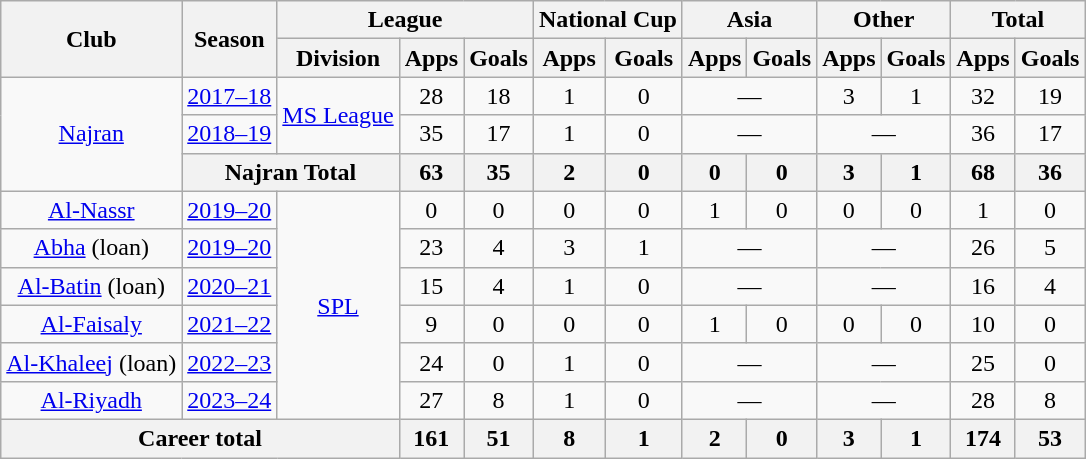<table class=wikitable style="text-align: center;">
<tr>
<th rowspan=2>Club</th>
<th rowspan=2>Season</th>
<th colspan=3>League</th>
<th colspan=2>National Cup</th>
<th colspan=2>Asia</th>
<th colspan=2>Other</th>
<th colspan=2>Total</th>
</tr>
<tr>
<th>Division</th>
<th>Apps</th>
<th>Goals</th>
<th>Apps</th>
<th>Goals</th>
<th>Apps</th>
<th>Goals</th>
<th>Apps</th>
<th>Goals</th>
<th>Apps</th>
<th>Goals</th>
</tr>
<tr>
<td rowspan=3><a href='#'>Najran</a></td>
<td><a href='#'>2017–18</a></td>
<td rowspan=2><a href='#'>MS League</a></td>
<td>28</td>
<td>18</td>
<td>1</td>
<td>0</td>
<td colspan=2>—</td>
<td>3</td>
<td>1</td>
<td>32</td>
<td>19</td>
</tr>
<tr>
<td><a href='#'>2018–19</a></td>
<td>35</td>
<td>17</td>
<td>1</td>
<td>0</td>
<td colspan=2>—</td>
<td colspan=2>—</td>
<td>36</td>
<td>17</td>
</tr>
<tr>
<th colspan=2>Najran Total</th>
<th>63</th>
<th>35</th>
<th>2</th>
<th>0</th>
<th>0</th>
<th>0</th>
<th>3</th>
<th>1</th>
<th>68</th>
<th>36</th>
</tr>
<tr>
<td><a href='#'>Al-Nassr</a></td>
<td><a href='#'>2019–20</a></td>
<td rowspan=6><a href='#'>SPL</a></td>
<td>0</td>
<td>0</td>
<td>0</td>
<td>0</td>
<td>1</td>
<td>0</td>
<td>0</td>
<td>0</td>
<td>1</td>
<td>0</td>
</tr>
<tr>
<td><a href='#'>Abha</a> (loan)</td>
<td><a href='#'>2019–20</a></td>
<td>23</td>
<td>4</td>
<td>3</td>
<td>1</td>
<td colspan=2>—</td>
<td colspan=2>—</td>
<td>26</td>
<td>5</td>
</tr>
<tr>
<td><a href='#'>Al-Batin</a> (loan)</td>
<td><a href='#'>2020–21</a></td>
<td>15</td>
<td>4</td>
<td>1</td>
<td>0</td>
<td colspan=2>—</td>
<td colspan=2>—</td>
<td>16</td>
<td>4</td>
</tr>
<tr>
<td><a href='#'>Al-Faisaly</a></td>
<td><a href='#'>2021–22</a></td>
<td>9</td>
<td>0</td>
<td>0</td>
<td>0</td>
<td>1</td>
<td>0</td>
<td>0</td>
<td>0</td>
<td>10</td>
<td>0</td>
</tr>
<tr>
<td><a href='#'>Al-Khaleej</a> (loan)</td>
<td><a href='#'>2022–23</a></td>
<td>24</td>
<td>0</td>
<td>1</td>
<td>0</td>
<td colspan=2>—</td>
<td colspan=2>—</td>
<td>25</td>
<td>0</td>
</tr>
<tr>
<td><a href='#'>Al-Riyadh</a></td>
<td><a href='#'>2023–24</a></td>
<td>27</td>
<td>8</td>
<td>1</td>
<td>0</td>
<td colspan=2>—</td>
<td colspan=2>—</td>
<td>28</td>
<td>8</td>
</tr>
<tr>
<th colspan=3>Career total</th>
<th>161</th>
<th>51</th>
<th>8</th>
<th>1</th>
<th>2</th>
<th>0</th>
<th>3</th>
<th>1</th>
<th>174</th>
<th>53</th>
</tr>
</table>
